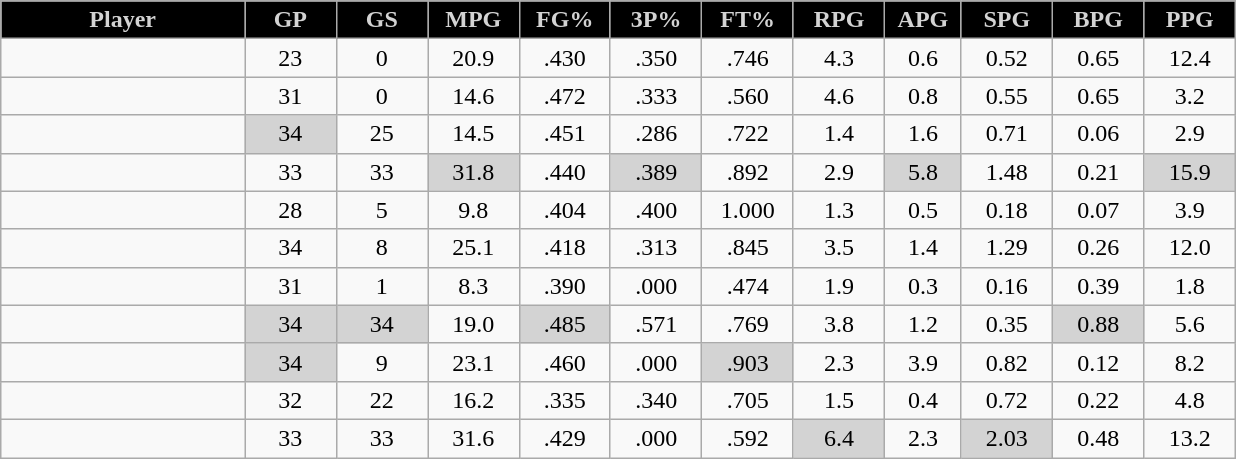<table class="wikitable sortable" style="text-align:center;">
<tr>
<th style="background:#000000;color:#D3D3D3;" width="16%">Player</th>
<th style="background:#000000;color:#D3D3D3;" width="6%">GP</th>
<th style="background:#000000;color:#D3D3D3;" width="6%">GS</th>
<th style="background:#000000;color:#D3D3D3;" width="6%">MPG</th>
<th style="background:#000000;color:#D3D3D3;" width="6%">FG%</th>
<th style="background:#000000;color:#D3D3D3;" width="6%">3P%</th>
<th style="background:#000000;color:#D3D3D3;" width="6%">FT%</th>
<th style="background:#000000;color:#D3D3D3;" width="6%">RPG</th>
<th style="background:#000000;color:#D3D3D3;" width="5%">APG</th>
<th style="background:#000000;color:#D3D3D3;" width="6%">SPG</th>
<th style="background:#000000;color:#D3D3D3;" width="6%">BPG</th>
<th style="background:#000000;color:#D3D3D3;" width="6%">PPG</th>
</tr>
<tr>
<td></td>
<td>23</td>
<td>0</td>
<td>20.9</td>
<td>.430</td>
<td>.350</td>
<td>.746</td>
<td>4.3</td>
<td>0.6</td>
<td>0.52</td>
<td>0.65</td>
<td>12.4</td>
</tr>
<tr>
<td></td>
<td>31</td>
<td>0</td>
<td>14.6</td>
<td>.472</td>
<td>.333</td>
<td>.560</td>
<td>4.6</td>
<td>0.8</td>
<td>0.55</td>
<td>0.65</td>
<td>3.2</td>
</tr>
<tr>
<td></td>
<td style="background:#D3D3D3">34</td>
<td>25</td>
<td>14.5</td>
<td>.451</td>
<td>.286</td>
<td>.722</td>
<td>1.4</td>
<td>1.6</td>
<td>0.71</td>
<td>0.06</td>
<td>2.9</td>
</tr>
<tr>
<td></td>
<td>33</td>
<td>33</td>
<td style="background:#D3D3D3">31.8</td>
<td>.440</td>
<td style="background:#D3D3D3">.389</td>
<td>.892</td>
<td>2.9</td>
<td style="background:#D3D3D3">5.8</td>
<td>1.48</td>
<td>0.21</td>
<td style="background:#D3D3D3">15.9</td>
</tr>
<tr>
<td></td>
<td>28</td>
<td>5</td>
<td>9.8</td>
<td>.404</td>
<td>.400</td>
<td>1.000</td>
<td>1.3</td>
<td>0.5</td>
<td>0.18</td>
<td>0.07</td>
<td>3.9</td>
</tr>
<tr>
<td></td>
<td>34</td>
<td>8</td>
<td>25.1</td>
<td>.418</td>
<td>.313</td>
<td>.845</td>
<td>3.5</td>
<td>1.4</td>
<td>1.29</td>
<td>0.26</td>
<td>12.0</td>
</tr>
<tr>
<td></td>
<td>31</td>
<td>1</td>
<td>8.3</td>
<td>.390</td>
<td>.000</td>
<td>.474</td>
<td>1.9</td>
<td>0.3</td>
<td>0.16</td>
<td>0.39</td>
<td>1.8</td>
</tr>
<tr>
<td></td>
<td style="background:#D3D3D3">34</td>
<td style="background:#D3D3D3">34</td>
<td>19.0</td>
<td style="background:#D3D3D3">.485</td>
<td>.571</td>
<td>.769</td>
<td>3.8</td>
<td>1.2</td>
<td>0.35</td>
<td style="background:#D3D3D3">0.88</td>
<td>5.6</td>
</tr>
<tr>
<td></td>
<td style="background:#D3D3D3">34</td>
<td>9</td>
<td>23.1</td>
<td>.460</td>
<td>.000</td>
<td style="background:#D3D3D3">.903</td>
<td>2.3</td>
<td>3.9</td>
<td>0.82</td>
<td>0.12</td>
<td>8.2</td>
</tr>
<tr>
<td></td>
<td>32</td>
<td>22</td>
<td>16.2</td>
<td>.335</td>
<td>.340</td>
<td>.705</td>
<td>1.5</td>
<td>0.4</td>
<td>0.72</td>
<td>0.22</td>
<td>4.8</td>
</tr>
<tr>
<td></td>
<td>33</td>
<td>33</td>
<td>31.6</td>
<td>.429</td>
<td>.000</td>
<td>.592</td>
<td style="background:#D3D3D3">6.4</td>
<td>2.3</td>
<td style="background:#D3D3D3">2.03</td>
<td>0.48</td>
<td>13.2</td>
</tr>
</table>
